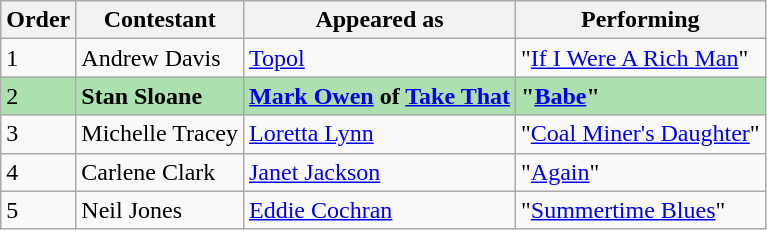<table class="wikitable">
<tr>
<th>Order</th>
<th>Contestant</th>
<th>Appeared as</th>
<th>Performing</th>
</tr>
<tr>
<td>1</td>
<td>Andrew Davis</td>
<td><a href='#'>Topol</a></td>
<td>"<a href='#'>If I Were A Rich Man</a>"</td>
</tr>
<tr style="background:#ACE1AF;">
<td>2</td>
<td><strong>Stan Sloane</strong></td>
<td><strong><a href='#'>Mark Owen</a> of <a href='#'>Take That</a></strong></td>
<td><strong>"<a href='#'>Babe</a>"</strong></td>
</tr>
<tr>
<td>3</td>
<td>Michelle Tracey</td>
<td><a href='#'>Loretta Lynn</a></td>
<td>"<a href='#'>Coal Miner's Daughter</a>"</td>
</tr>
<tr>
<td>4</td>
<td>Carlene Clark</td>
<td><a href='#'>Janet Jackson</a></td>
<td>"<a href='#'>Again</a>"</td>
</tr>
<tr>
<td>5</td>
<td>Neil Jones</td>
<td><a href='#'>Eddie Cochran</a></td>
<td>"<a href='#'>Summertime Blues</a>"</td>
</tr>
</table>
